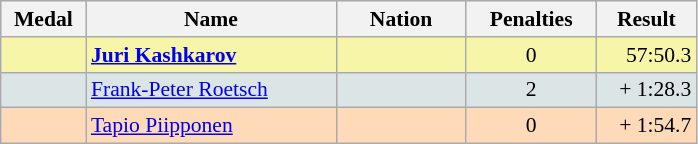<table class=wikitable style="border:1px solid #AAAAAA;font-size:90%">
<tr bgcolor="#E4E4E4">
<th style="border-bottom:1px solid #AAAAAA" width=50>Medal</th>
<th style="border-bottom:1px solid #AAAAAA" width=160>Name</th>
<th style="border-bottom:1px solid #AAAAAA" width=80>Nation</th>
<th style="border-bottom:1px solid #AAAAAA" width=80>Penalties</th>
<th style="border-bottom:1px solid #AAAAAA" width=60>Result</th>
</tr>
<tr bgcolor="#F7F6A8">
<td align="center"></td>
<td><strong><a href='#'>Juri Kashkarov</a></strong></td>
<td align="center"></td>
<td align="center">0</td>
<td align="right">57:50.3</td>
</tr>
<tr bgcolor="#DCE5E5">
<td align="center"></td>
<td><a href='#'>Frank-Peter Roetsch</a></td>
<td align="center"></td>
<td align="center">2</td>
<td align="right">+ 1:28.3</td>
</tr>
<tr bgcolor="#FFDAB9">
<td align="center"></td>
<td><a href='#'>Tapio Piipponen</a></td>
<td align="center"></td>
<td align="center">0</td>
<td align="right">+ 1:54.7</td>
</tr>
</table>
